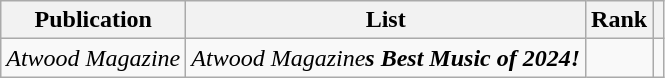<table class="sortable wikitable">
<tr>
<th>Publication</th>
<th>List</th>
<th>Rank</th>
<th class="unsortable"></th>
</tr>
<tr>
<td><em>Atwood Magazine</em></td>
<td><em>Atwood Magazine<strong>s Best Music of 2024!</td>
<td></td>
<td></td>
</tr>
</table>
